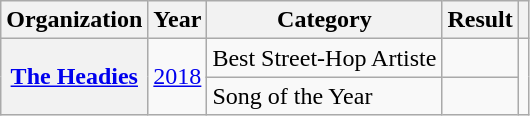<table class="wikitable sortable plainrowheaders" style="border:none; margin:0;">
<tr>
<th scope="col">Organization</th>
<th scope="col">Year</th>
<th scope="col">Category</th>
<th scope="col">Result</th>
<th class="unsortable" scope="col"></th>
</tr>
<tr>
<th scope="row" rowspan=2><a href='#'>The Headies</a></th>
<td rowspan="2"><a href='#'>2018</a></td>
<td>Best Street-Hop Artiste</td>
<td></td>
<td style="text-align:center" rowspan=2></td>
</tr>
<tr>
<td>Song of the Year</td>
<td></td>
</tr>
</table>
